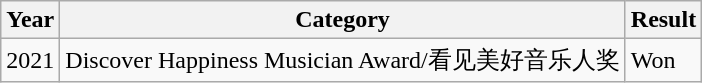<table class="wikitable">
<tr>
<th>Year</th>
<th>Category</th>
<th>Result</th>
</tr>
<tr>
<td>2021</td>
<td>Discover Happiness Musician Award/看见美好音乐人奖</td>
<td>Won</td>
</tr>
</table>
